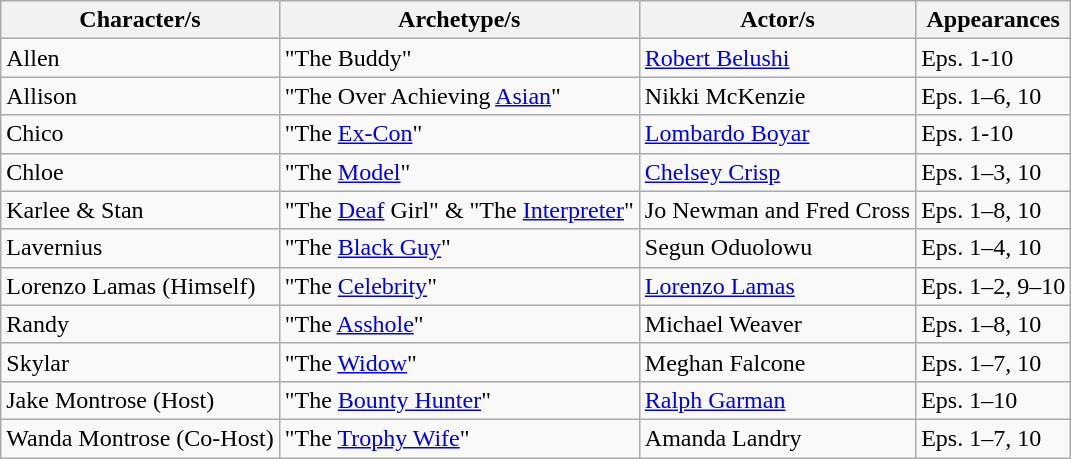<table class="wikitable sortable">
<tr>
<th scope="col">Character/s</th>
<th scope="col">Archetype/s</th>
<th scope="col">Actor/s</th>
<th scope="col">Appearances</th>
</tr>
<tr>
<td>Allen</td>
<td>"The Buddy"</td>
<td><a href='#'>Robert Belushi</a></td>
<td>Eps. 1-10</td>
</tr>
<tr>
<td>Allison</td>
<td>"The Over Achieving <a href='#'>Asian</a>"</td>
<td>Nikki McKenzie</td>
<td>Eps. 1–6, 10</td>
</tr>
<tr>
<td>Chico</td>
<td>"The <a href='#'>Ex-Con</a>"</td>
<td><a href='#'>Lombardo Boyar</a></td>
<td>Eps. 1-10</td>
</tr>
<tr>
<td>Chloe</td>
<td>"The <a href='#'>Model</a>"</td>
<td><a href='#'>Chelsey Crisp</a></td>
<td>Eps. 1–3, 10</td>
</tr>
<tr>
<td>Karlee & Stan</td>
<td>"The <a href='#'>Deaf</a> Girl" & "The <a href='#'>Interpreter</a>"</td>
<td>Jo Newman and Fred Cross</td>
<td>Eps. 1–8, 10</td>
</tr>
<tr>
<td>Lavernius</td>
<td>"The <a href='#'>Black Guy</a>"</td>
<td>Segun Oduolowu</td>
<td>Eps. 1–4, 10</td>
</tr>
<tr>
<td>Lorenzo Lamas (Himself)</td>
<td>"The <a href='#'>Celebrity</a>"</td>
<td><a href='#'>Lorenzo Lamas</a></td>
<td>Eps. 1–2, 9–10</td>
</tr>
<tr>
<td>Randy</td>
<td>"The <a href='#'>Asshole</a>"</td>
<td>Michael Weaver</td>
<td>Eps. 1–8, 10</td>
</tr>
<tr>
<td>Skylar</td>
<td>"The <a href='#'>Widow</a>"</td>
<td>Meghan Falcone</td>
<td>Eps. 1–7, 10</td>
</tr>
<tr>
<td>Jake Montrose (Host)</td>
<td>"The <a href='#'>Bounty Hunter</a>"</td>
<td><a href='#'>Ralph Garman</a></td>
<td>Eps. 1–10</td>
</tr>
<tr>
<td>Wanda Montrose (Co-Host)</td>
<td>"The <a href='#'>Trophy Wife</a>"</td>
<td>Amanda Landry</td>
<td>Eps. 1–7, 10</td>
</tr>
</table>
